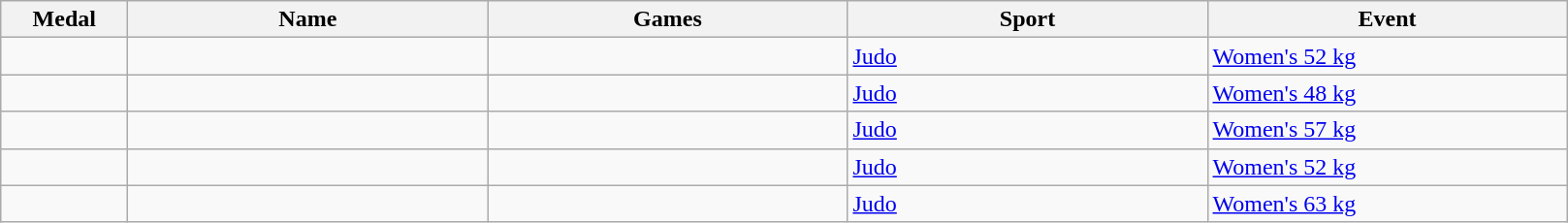<table class="wikitable sortable">
<tr>
<th style="width:5em">Medal</th>
<th style="width:15em">Name</th>
<th style="width:15em">Games</th>
<th style="width:15em">Sport</th>
<th style="width:15em">Event</th>
</tr>
<tr>
<td></td>
<td></td>
<td></td>
<td> <a href='#'>Judo</a></td>
<td><a href='#'>Women's 52 kg</a></td>
</tr>
<tr>
<td></td>
<td></td>
<td></td>
<td> <a href='#'>Judo</a></td>
<td><a href='#'>Women's 48 kg</a></td>
</tr>
<tr>
<td></td>
<td></td>
<td></td>
<td> <a href='#'>Judo</a></td>
<td><a href='#'>Women's 57 kg</a></td>
</tr>
<tr>
<td></td>
<td></td>
<td></td>
<td> <a href='#'>Judo</a></td>
<td><a href='#'>Women's 52 kg</a></td>
</tr>
<tr>
<td></td>
<td></td>
<td></td>
<td> <a href='#'>Judo</a></td>
<td><a href='#'>Women's 63 kg</a></td>
</tr>
</table>
